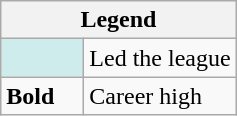<table class="wikitable mw-collapsible mw-collapsed">
<tr>
<th colspan="2">Legend</th>
</tr>
<tr>
<td style="background:#cfecec; width:3em;"></td>
<td>Led the league</td>
</tr>
<tr>
<td><strong>Bold</strong></td>
<td>Career high</td>
</tr>
</table>
